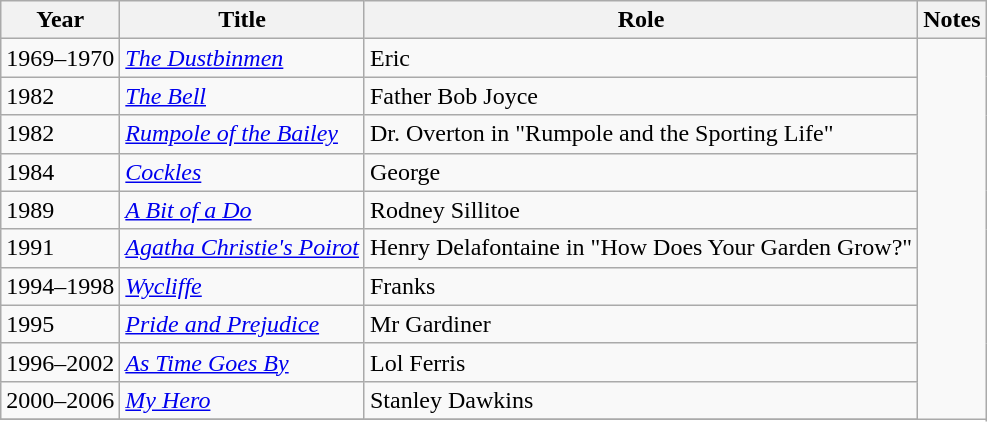<table class="wikitable">
<tr>
<th>Year</th>
<th>Title</th>
<th>Role</th>
<th>Notes</th>
</tr>
<tr>
<td>1969–1970</td>
<td><em><a href='#'>The Dustbinmen</a></em></td>
<td>Eric</td>
</tr>
<tr>
<td>1982</td>
<td><em><a href='#'>The Bell</a></em></td>
<td>Father Bob Joyce</td>
</tr>
<tr>
<td>1982</td>
<td><em><a href='#'>Rumpole of the Bailey</a></em></td>
<td>Dr. Overton in "Rumpole and the Sporting Life"</td>
</tr>
<tr>
<td>1984</td>
<td><em><a href='#'>Cockles</a></em></td>
<td>George</td>
</tr>
<tr>
<td>1989</td>
<td><em><a href='#'>A Bit of a Do</a></em></td>
<td>Rodney Sillitoe</td>
</tr>
<tr>
<td>1991</td>
<td><em><a href='#'>Agatha Christie's Poirot</a></em></td>
<td>Henry Delafontaine in "How Does Your Garden Grow?"</td>
</tr>
<tr>
<td>1994–1998</td>
<td><em><a href='#'>Wycliffe</a></em></td>
<td>Franks</td>
</tr>
<tr>
<td>1995</td>
<td><em><a href='#'>Pride and Prejudice</a></em></td>
<td>Mr Gardiner</td>
</tr>
<tr>
<td>1996–2002</td>
<td><em><a href='#'>As Time Goes By</a></em></td>
<td>Lol Ferris</td>
</tr>
<tr>
<td>2000–2006</td>
<td><em><a href='#'>My Hero</a></em></td>
<td>Stanley Dawkins</td>
</tr>
<tr>
</tr>
</table>
